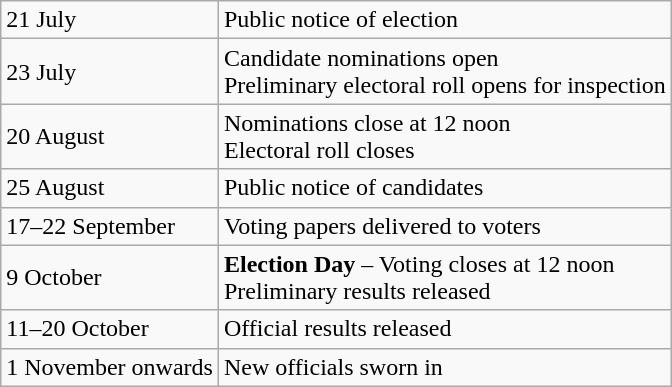<table class="wikitable">
<tr>
<td>21 July</td>
<td>Public notice of election</td>
</tr>
<tr>
<td>23 July</td>
<td>Candidate nominations open <br>Preliminary electoral roll opens for inspection</td>
</tr>
<tr>
<td>20 August</td>
<td>Nominations close at 12 noon <br> Electoral roll closes</td>
</tr>
<tr>
<td>25 August</td>
<td>Public notice of candidates</td>
</tr>
<tr>
<td>17–22 September</td>
<td>Voting papers delivered to voters</td>
</tr>
<tr>
<td>9 October</td>
<td><strong>Election Day</strong> – Voting closes at 12 noon <br> Preliminary results released</td>
</tr>
<tr>
<td>11–20 October</td>
<td>Official results released</td>
</tr>
<tr>
<td>1 November onwards</td>
<td>New officials sworn in</td>
</tr>
</table>
